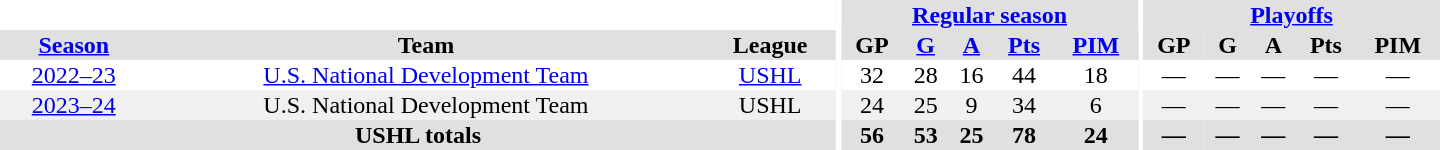<table border="0" cellpadding="1" cellspacing="0" style="text-align:center; width:60em;">
<tr bgcolor="#e0e0e0">
<th colspan="3" bgcolor="#ffffff"></th>
<th rowspan="100" bgcolor="#ffffff"></th>
<th colspan="5"><a href='#'>Regular season</a></th>
<th rowspan="100" bgcolor="#ffffff"></th>
<th colspan="5"><a href='#'>Playoffs</a></th>
</tr>
<tr bgcolor="#e0e0e0">
<th><a href='#'>Season</a></th>
<th>Team</th>
<th>League</th>
<th>GP</th>
<th><a href='#'>G</a></th>
<th><a href='#'>A</a></th>
<th><a href='#'>Pts</a></th>
<th><a href='#'>PIM</a></th>
<th>GP</th>
<th>G</th>
<th>A</th>
<th>Pts</th>
<th>PIM</th>
</tr>
<tr>
<td><a href='#'>2022–23</a></td>
<td><a href='#'>U.S. National Development Team</a></td>
<td><a href='#'>USHL</a></td>
<td>32</td>
<td>28</td>
<td>16</td>
<td>44</td>
<td>18</td>
<td>—</td>
<td>—</td>
<td>—</td>
<td>—</td>
<td>—</td>
</tr>
<tr bgcolor="f0f0f0">
<td><a href='#'>2023–24</a></td>
<td>U.S. National Development Team</td>
<td>USHL</td>
<td>24</td>
<td>25</td>
<td>9</td>
<td>34</td>
<td>6</td>
<td>—</td>
<td>—</td>
<td>—</td>
<td>—</td>
<td>—</td>
</tr>
<tr bgcolor="e0e0e0">
<th colspan="3">USHL totals</th>
<th>56</th>
<th>53</th>
<th>25</th>
<th>78</th>
<th>24</th>
<th>—</th>
<th>—</th>
<th>—</th>
<th>—</th>
<th>—</th>
</tr>
</table>
